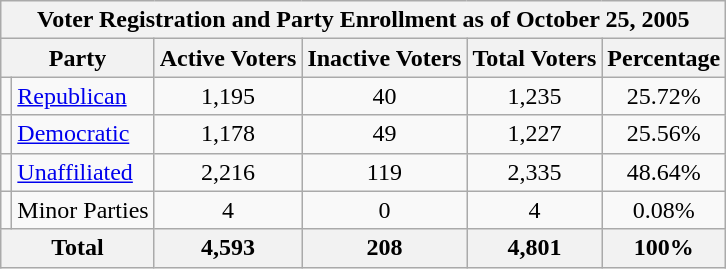<table class=wikitable>
<tr>
<th colspan = 6>Voter Registration and Party Enrollment as of October 25, 2005</th>
</tr>
<tr>
<th colspan = 2>Party</th>
<th>Active Voters</th>
<th>Inactive Voters</th>
<th>Total Voters</th>
<th>Percentage</th>
</tr>
<tr>
<td></td>
<td><a href='#'>Republican</a></td>
<td align = center>1,195</td>
<td align = center>40</td>
<td align = center>1,235</td>
<td align = center>25.72%</td>
</tr>
<tr>
<td></td>
<td><a href='#'>Democratic</a></td>
<td align = center>1,178</td>
<td align = center>49</td>
<td align = center>1,227</td>
<td align = center>25.56%</td>
</tr>
<tr>
<td></td>
<td><a href='#'>Unaffiliated</a></td>
<td align = center>2,216</td>
<td align = center>119</td>
<td align = center>2,335</td>
<td align = center>48.64%</td>
</tr>
<tr>
<td></td>
<td>Minor Parties</td>
<td align = center>4</td>
<td align = center>0</td>
<td align = center>4</td>
<td align = center>0.08%</td>
</tr>
<tr>
<th colspan = 2>Total</th>
<th align = center>4,593</th>
<th align = center>208</th>
<th align = center>4,801</th>
<th align = center>100%</th>
</tr>
</table>
